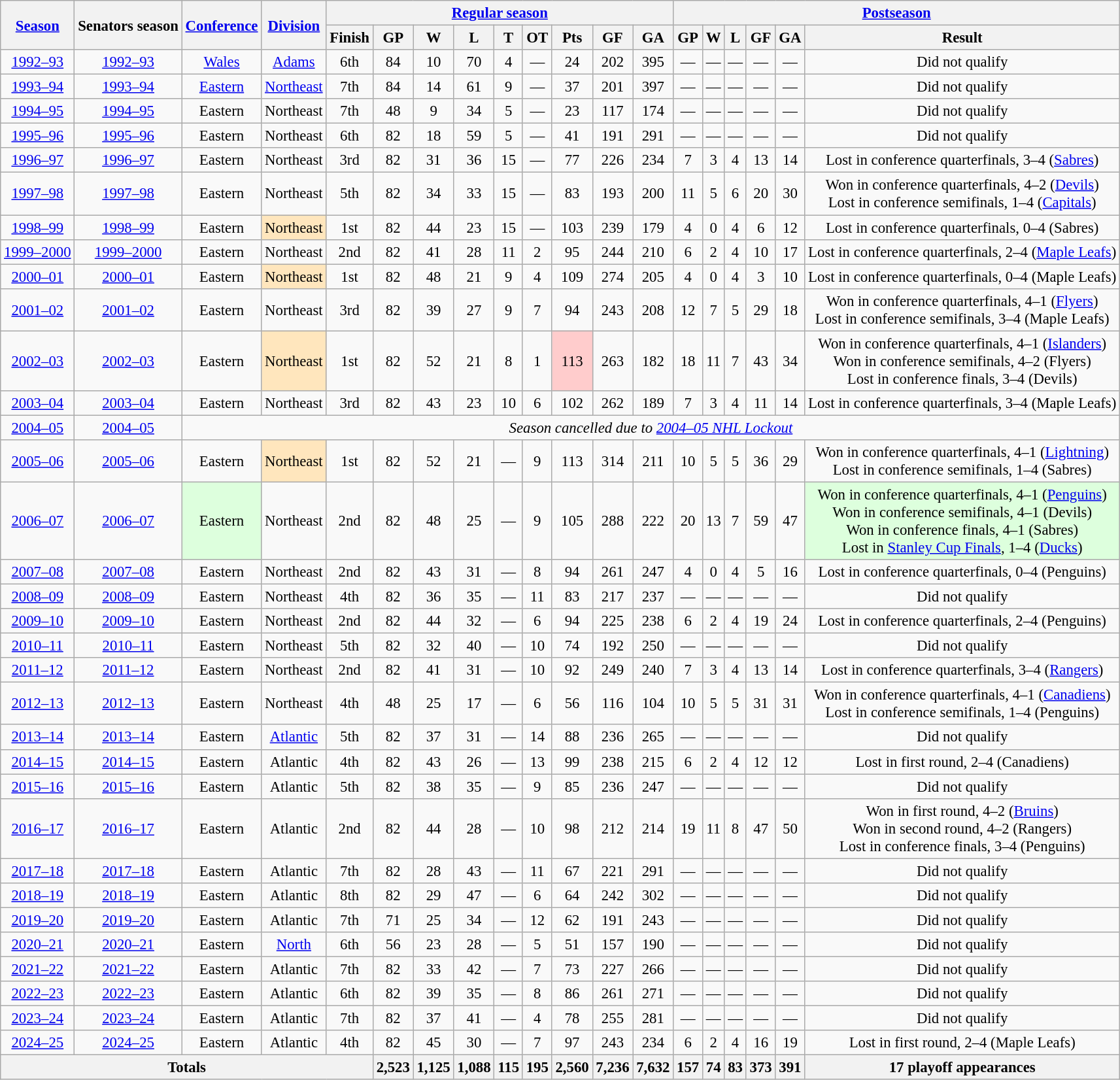<table class="wikitable" style="text-align:center; font-size: 95%">
<tr>
<th rowspan="2"><a href='#'>Season</a></th>
<th rowspan="2">Senators season</th>
<th rowspan="2"><a href='#'>Conference</a></th>
<th rowspan="2"><a href='#'>Division</a></th>
<th colspan="9"><a href='#'>Regular season</a></th>
<th colspan="6"><a href='#'>Postseason</a></th>
</tr>
<tr>
<th>Finish</th>
<th>GP</th>
<th>W</th>
<th>L</th>
<th>T</th>
<th>OT</th>
<th>Pts</th>
<th>GF</th>
<th>GA</th>
<th>GP</th>
<th>W</th>
<th>L</th>
<th>GF</th>
<th>GA</th>
<th>Result</th>
</tr>
<tr>
<td><a href='#'>1992–93</a></td>
<td><a href='#'>1992–93</a></td>
<td><a href='#'>Wales</a></td>
<td><a href='#'>Adams</a></td>
<td>6th</td>
<td>84</td>
<td>10</td>
<td>70</td>
<td>4</td>
<td>—</td>
<td>24</td>
<td>202</td>
<td>395</td>
<td>—</td>
<td>—</td>
<td>—</td>
<td>—</td>
<td>—</td>
<td>Did not qualify</td>
</tr>
<tr>
<td><a href='#'>1993–94</a></td>
<td><a href='#'>1993–94</a></td>
<td><a href='#'>Eastern</a></td>
<td><a href='#'>Northeast</a></td>
<td>7th</td>
<td>84</td>
<td>14</td>
<td>61</td>
<td>9</td>
<td>—</td>
<td>37</td>
<td>201</td>
<td>397</td>
<td>—</td>
<td>—</td>
<td>—</td>
<td>—</td>
<td>—</td>
<td>Did not qualify</td>
</tr>
<tr>
<td><a href='#'>1994–95</a></td>
<td><a href='#'>1994–95</a></td>
<td>Eastern</td>
<td>Northeast</td>
<td>7th</td>
<td>48</td>
<td>9</td>
<td>34</td>
<td>5</td>
<td>—</td>
<td>23</td>
<td>117</td>
<td>174</td>
<td>—</td>
<td>—</td>
<td>—</td>
<td>—</td>
<td>—</td>
<td>Did not qualify</td>
</tr>
<tr>
<td><a href='#'>1995–96</a></td>
<td><a href='#'>1995–96</a></td>
<td>Eastern</td>
<td>Northeast</td>
<td>6th</td>
<td>82</td>
<td>18</td>
<td>59</td>
<td>5</td>
<td>—</td>
<td>41</td>
<td>191</td>
<td>291</td>
<td>—</td>
<td>—</td>
<td>—</td>
<td>—</td>
<td>—</td>
<td>Did not qualify</td>
</tr>
<tr>
<td><a href='#'>1996–97</a></td>
<td><a href='#'>1996–97</a></td>
<td>Eastern</td>
<td>Northeast</td>
<td>3rd</td>
<td>82</td>
<td>31</td>
<td>36</td>
<td>15</td>
<td>—</td>
<td>77</td>
<td>226</td>
<td>234</td>
<td>7</td>
<td>3</td>
<td>4</td>
<td>13</td>
<td>14</td>
<td>Lost in conference quarterfinals, 3–4 (<a href='#'>Sabres</a>)</td>
</tr>
<tr>
<td><a href='#'>1997–98</a></td>
<td><a href='#'>1997–98</a></td>
<td>Eastern</td>
<td>Northeast</td>
<td>5th</td>
<td>82</td>
<td>34</td>
<td>33</td>
<td>15</td>
<td>—</td>
<td>83</td>
<td>193</td>
<td>200</td>
<td>11</td>
<td>5</td>
<td>6</td>
<td>20</td>
<td>30</td>
<td>Won in conference quarterfinals, 4–2 (<a href='#'>Devils</a>)<br>Lost in conference semifinals, 1–4 (<a href='#'>Capitals</a>)</td>
</tr>
<tr>
<td><a href='#'>1998–99</a></td>
<td><a href='#'>1998–99</a></td>
<td>Eastern</td>
<td style="background: #FFE6BD;">Northeast</td>
<td>1st</td>
<td>82</td>
<td>44</td>
<td>23</td>
<td>15</td>
<td>—</td>
<td>103</td>
<td>239</td>
<td>179</td>
<td>4</td>
<td>0</td>
<td>4</td>
<td>6</td>
<td>12</td>
<td>Lost in conference quarterfinals, 0–4 (Sabres)</td>
</tr>
<tr>
<td><a href='#'>1999–2000</a></td>
<td><a href='#'>1999–2000</a></td>
<td>Eastern</td>
<td>Northeast</td>
<td>2nd</td>
<td>82</td>
<td>41</td>
<td>28</td>
<td>11</td>
<td>2</td>
<td>95</td>
<td>244</td>
<td>210</td>
<td>6</td>
<td>2</td>
<td>4</td>
<td>10</td>
<td>17</td>
<td>Lost in conference quarterfinals, 2–4 (<a href='#'>Maple Leafs</a>)</td>
</tr>
<tr>
<td><a href='#'>2000–01</a></td>
<td><a href='#'>2000–01</a></td>
<td>Eastern</td>
<td style="background: #FFE6BD;">Northeast</td>
<td>1st</td>
<td>82</td>
<td>48</td>
<td>21</td>
<td>9</td>
<td>4</td>
<td>109</td>
<td>274</td>
<td>205</td>
<td>4</td>
<td>0</td>
<td>4</td>
<td>3</td>
<td>10</td>
<td>Lost in conference quarterfinals, 0–4 (Maple Leafs)</td>
</tr>
<tr>
<td><a href='#'>2001–02</a></td>
<td><a href='#'>2001–02</a></td>
<td>Eastern</td>
<td>Northeast</td>
<td>3rd</td>
<td>82</td>
<td>39</td>
<td>27</td>
<td>9</td>
<td>7</td>
<td>94</td>
<td>243</td>
<td>208</td>
<td>12</td>
<td>7</td>
<td>5</td>
<td>29</td>
<td>18</td>
<td>Won in conference quarterfinals, 4–1 (<a href='#'>Flyers</a>)<br>Lost in conference semifinals, 3–4 (Maple Leafs)</td>
</tr>
<tr>
<td><a href='#'>2002–03</a></td>
<td><a href='#'>2002–03</a></td>
<td>Eastern</td>
<td style="background: #FFE6BD;">Northeast</td>
<td>1st</td>
<td>82</td>
<td>52</td>
<td>21</td>
<td>8</td>
<td>1</td>
<td style="background: #FFCCCC;">113</td>
<td>263</td>
<td>182</td>
<td>18</td>
<td>11</td>
<td>7</td>
<td>43</td>
<td>34</td>
<td>Won in conference quarterfinals, 4–1 (<a href='#'>Islanders</a>)<br>Won in conference semifinals, 4–2 (Flyers)<br>Lost in conference finals, 3–4 (Devils)</td>
</tr>
<tr>
<td><a href='#'>2003–04</a></td>
<td><a href='#'>2003–04</a></td>
<td>Eastern</td>
<td>Northeast</td>
<td>3rd</td>
<td>82</td>
<td>43</td>
<td>23</td>
<td>10</td>
<td>6</td>
<td>102</td>
<td>262</td>
<td>189</td>
<td>7</td>
<td>3</td>
<td>4</td>
<td>11</td>
<td>14</td>
<td>Lost in conference quarterfinals, 3–4 (Maple Leafs)</td>
</tr>
<tr>
<td><a href='#'>2004–05</a></td>
<td><a href='#'>2004–05</a></td>
<td colspan="19"><em>Season cancelled due to <a href='#'>2004–05 NHL Lockout</a></em></td>
</tr>
<tr>
<td><a href='#'>2005–06</a></td>
<td><a href='#'>2005–06</a></td>
<td>Eastern</td>
<td style="background: #FFE6BD;">Northeast</td>
<td>1st</td>
<td>82</td>
<td>52</td>
<td>21</td>
<td>—</td>
<td>9</td>
<td>113</td>
<td>314</td>
<td>211</td>
<td>10</td>
<td>5</td>
<td>5</td>
<td>36</td>
<td>29</td>
<td>Won in conference quarterfinals, 4–1 (<a href='#'>Lightning</a>)<br>Lost in conference semifinals, 1–4 (Sabres)</td>
</tr>
<tr>
<td><a href='#'>2006–07</a></td>
<td><a href='#'>2006–07</a></td>
<td style="background: #DDFFDD;">Eastern</td>
<td>Northeast</td>
<td>2nd</td>
<td>82</td>
<td>48</td>
<td>25</td>
<td>—</td>
<td>9</td>
<td>105</td>
<td>288</td>
<td>222</td>
<td>20</td>
<td>13</td>
<td>7</td>
<td>59</td>
<td>47</td>
<td style="background:#DDFFDD;">Won in conference quarterfinals, 4–1 (<a href='#'>Penguins</a>)<br>Won in conference semifinals, 4–1 (Devils)<br>Won in conference finals, 4–1 (Sabres)<br>Lost in <a href='#'>Stanley Cup Finals</a>, 1–4 (<a href='#'>Ducks</a>)</td>
</tr>
<tr>
<td><a href='#'>2007–08</a></td>
<td><a href='#'>2007–08</a></td>
<td>Eastern</td>
<td>Northeast</td>
<td>2nd</td>
<td>82</td>
<td>43</td>
<td>31</td>
<td>—</td>
<td>8</td>
<td>94</td>
<td>261</td>
<td>247</td>
<td>4</td>
<td>0</td>
<td>4</td>
<td>5</td>
<td>16</td>
<td>Lost in conference quarterfinals, 0–4 (Penguins)</td>
</tr>
<tr>
<td><a href='#'>2008–09</a></td>
<td><a href='#'>2008–09</a></td>
<td>Eastern</td>
<td>Northeast</td>
<td>4th</td>
<td>82</td>
<td>36</td>
<td>35</td>
<td>—</td>
<td>11</td>
<td>83</td>
<td>217</td>
<td>237</td>
<td>—</td>
<td>—</td>
<td>—</td>
<td>—</td>
<td>—</td>
<td>Did not qualify</td>
</tr>
<tr>
<td><a href='#'>2009–10</a></td>
<td><a href='#'>2009–10</a></td>
<td>Eastern</td>
<td>Northeast</td>
<td>2nd</td>
<td>82</td>
<td>44</td>
<td>32</td>
<td>—</td>
<td>6</td>
<td>94</td>
<td>225</td>
<td>238</td>
<td>6</td>
<td>2</td>
<td>4</td>
<td>19</td>
<td>24</td>
<td>Lost in conference quarterfinals, 2–4 (Penguins)</td>
</tr>
<tr>
<td><a href='#'>2010–11</a></td>
<td><a href='#'>2010–11</a></td>
<td>Eastern</td>
<td>Northeast</td>
<td>5th</td>
<td>82</td>
<td>32</td>
<td>40</td>
<td>—</td>
<td>10</td>
<td>74</td>
<td>192</td>
<td>250</td>
<td>—</td>
<td>—</td>
<td>—</td>
<td>—</td>
<td>—</td>
<td>Did not qualify</td>
</tr>
<tr>
<td><a href='#'>2011–12</a></td>
<td><a href='#'>2011–12</a></td>
<td>Eastern</td>
<td>Northeast</td>
<td>2nd</td>
<td>82</td>
<td>41</td>
<td>31</td>
<td>—</td>
<td>10</td>
<td>92</td>
<td>249</td>
<td>240</td>
<td>7</td>
<td>3</td>
<td>4</td>
<td>13</td>
<td>14</td>
<td>Lost in conference quarterfinals, 3–4 (<a href='#'>Rangers</a>)</td>
</tr>
<tr>
<td><a href='#'>2012–13</a></td>
<td><a href='#'>2012–13</a></td>
<td>Eastern</td>
<td>Northeast</td>
<td>4th</td>
<td>48</td>
<td>25</td>
<td>17</td>
<td>—</td>
<td>6</td>
<td>56</td>
<td>116</td>
<td>104</td>
<td>10</td>
<td>5</td>
<td>5</td>
<td>31</td>
<td>31</td>
<td>Won in conference quarterfinals, 4–1 (<a href='#'>Canadiens</a>)<br>Lost in conference semifinals, 1–4 (Penguins)</td>
</tr>
<tr>
<td><a href='#'>2013–14</a></td>
<td><a href='#'>2013–14</a></td>
<td>Eastern</td>
<td><a href='#'>Atlantic</a></td>
<td>5th</td>
<td>82</td>
<td>37</td>
<td>31</td>
<td>—</td>
<td>14</td>
<td>88</td>
<td>236</td>
<td>265</td>
<td>—</td>
<td>—</td>
<td>—</td>
<td>—</td>
<td>—</td>
<td>Did not qualify</td>
</tr>
<tr>
<td><a href='#'>2014–15</a></td>
<td><a href='#'>2014–15</a></td>
<td>Eastern</td>
<td>Atlantic</td>
<td>4th</td>
<td>82</td>
<td>43</td>
<td>26</td>
<td>—</td>
<td>13</td>
<td>99</td>
<td>238</td>
<td>215</td>
<td>6</td>
<td>2</td>
<td>4</td>
<td>12</td>
<td>12</td>
<td>Lost in first round, 2–4 (Canadiens)</td>
</tr>
<tr>
<td><a href='#'>2015–16</a></td>
<td><a href='#'>2015–16</a></td>
<td>Eastern</td>
<td>Atlantic</td>
<td>5th</td>
<td>82</td>
<td>38</td>
<td>35</td>
<td>—</td>
<td>9</td>
<td>85</td>
<td>236</td>
<td>247</td>
<td>—</td>
<td>—</td>
<td>—</td>
<td>—</td>
<td>—</td>
<td>Did not qualify</td>
</tr>
<tr>
<td><a href='#'>2016–17</a></td>
<td><a href='#'>2016–17</a></td>
<td>Eastern</td>
<td>Atlantic</td>
<td>2nd</td>
<td>82</td>
<td>44</td>
<td>28</td>
<td>—</td>
<td>10</td>
<td>98</td>
<td>212</td>
<td>214</td>
<td>19</td>
<td>11</td>
<td>8</td>
<td>47</td>
<td>50</td>
<td>Won in first round, 4–2 (<a href='#'>Bruins</a>)<br>Won in second round, 4–2 (Rangers)<br>Lost in conference finals, 3–4 (Penguins)</td>
</tr>
<tr>
<td><a href='#'>2017–18</a></td>
<td><a href='#'>2017–18</a></td>
<td>Eastern</td>
<td>Atlantic</td>
<td>7th</td>
<td>82</td>
<td>28</td>
<td>43</td>
<td>—</td>
<td>11</td>
<td>67</td>
<td>221</td>
<td>291</td>
<td>—</td>
<td>—</td>
<td>—</td>
<td>—</td>
<td>—</td>
<td>Did not qualify</td>
</tr>
<tr>
<td><a href='#'>2018–19</a></td>
<td><a href='#'>2018–19</a></td>
<td>Eastern</td>
<td>Atlantic</td>
<td>8th</td>
<td>82</td>
<td>29</td>
<td>47</td>
<td>—</td>
<td>6</td>
<td>64</td>
<td>242</td>
<td>302</td>
<td>—</td>
<td>—</td>
<td>—</td>
<td>—</td>
<td>—</td>
<td>Did not qualify</td>
</tr>
<tr>
<td><a href='#'>2019–20</a></td>
<td><a href='#'>2019–20</a></td>
<td>Eastern</td>
<td>Atlantic</td>
<td>7th</td>
<td>71</td>
<td>25</td>
<td>34</td>
<td>—</td>
<td>12</td>
<td>62</td>
<td>191</td>
<td>243</td>
<td>—</td>
<td>—</td>
<td>—</td>
<td>—</td>
<td>—</td>
<td>Did not qualify</td>
</tr>
<tr>
<td><a href='#'>2020–21</a></td>
<td><a href='#'>2020–21</a></td>
<td>Eastern</td>
<td><a href='#'>North</a></td>
<td>6th</td>
<td>56</td>
<td>23</td>
<td>28</td>
<td>—</td>
<td>5</td>
<td>51</td>
<td>157</td>
<td>190</td>
<td>—</td>
<td>—</td>
<td>—</td>
<td>—</td>
<td>—</td>
<td>Did not qualify</td>
</tr>
<tr>
<td><a href='#'>2021–22</a></td>
<td><a href='#'>2021–22</a></td>
<td>Eastern</td>
<td>Atlantic</td>
<td>7th</td>
<td>82</td>
<td>33</td>
<td>42</td>
<td>—</td>
<td>7</td>
<td>73</td>
<td>227</td>
<td>266</td>
<td>—</td>
<td>—</td>
<td>—</td>
<td>—</td>
<td>—</td>
<td>Did not qualify</td>
</tr>
<tr>
<td><a href='#'>2022–23</a></td>
<td><a href='#'>2022–23</a></td>
<td>Eastern</td>
<td>Atlantic</td>
<td>6th</td>
<td>82</td>
<td>39</td>
<td>35</td>
<td>—</td>
<td>8</td>
<td>86</td>
<td>261</td>
<td>271</td>
<td>—</td>
<td>—</td>
<td>—</td>
<td>—</td>
<td>—</td>
<td>Did not qualify</td>
</tr>
<tr>
<td><a href='#'>2023–24</a></td>
<td><a href='#'>2023–24</a></td>
<td>Eastern</td>
<td>Atlantic</td>
<td>7th</td>
<td>82</td>
<td>37</td>
<td>41</td>
<td>—</td>
<td>4</td>
<td>78</td>
<td>255</td>
<td>281</td>
<td>—</td>
<td>—</td>
<td>—</td>
<td>—</td>
<td>—</td>
<td>Did not qualify</td>
</tr>
<tr>
<td><a href='#'>2024–25</a></td>
<td><a href='#'>2024–25</a></td>
<td>Eastern</td>
<td>Atlantic</td>
<td>4th</td>
<td>82</td>
<td>45</td>
<td>30</td>
<td>—</td>
<td>7</td>
<td>97</td>
<td>243</td>
<td>234</td>
<td>6</td>
<td>2</td>
<td>4</td>
<td>16</td>
<td>19</td>
<td>Lost in first round, 2–4 (Maple Leafs)</td>
</tr>
<tr>
<th colspan="5">Totals</th>
<th>2,523</th>
<th>1,125</th>
<th>1,088</th>
<th>115</th>
<th>195</th>
<th>2,560</th>
<th>7,236</th>
<th>7,632</th>
<th>157</th>
<th>74</th>
<th>83</th>
<th>373</th>
<th>391</th>
<th>17 playoff appearances</th>
</tr>
</table>
